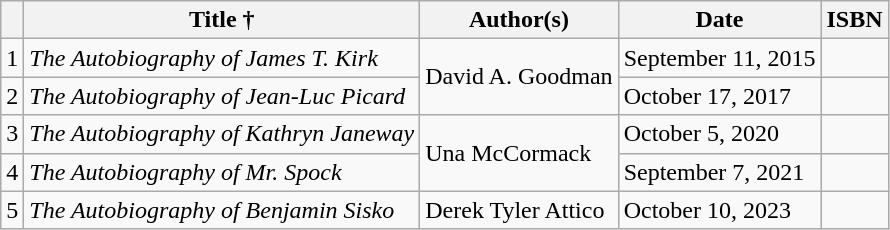<table class="wikitable">
<tr>
<th></th>
<th>Title †</th>
<th>Author(s)</th>
<th>Date</th>
<th>ISBN</th>
</tr>
<tr>
<td>1</td>
<td><em>The Autobiography of James T. Kirk</em></td>
<td rowspan="2">David A. Goodman</td>
<td>September 11, 2015</td>
<td></td>
</tr>
<tr>
<td>2</td>
<td><em>The Autobiography of Jean-Luc Picard</em></td>
<td>October 17, 2017</td>
<td></td>
</tr>
<tr>
<td>3</td>
<td><em>The Autobiography of Kathryn Janeway</em></td>
<td rowspan="2">Una McCormack</td>
<td>October 5, 2020</td>
<td></td>
</tr>
<tr>
<td>4</td>
<td><em>The Autobiography of Mr. Spock</em></td>
<td>September 7, 2021</td>
<td></td>
</tr>
<tr>
<td>5</td>
<td><em>The Autobiography of Benjamin Sisko</em></td>
<td>Derek Tyler Attico</td>
<td>October 10, 2023</td>
<td></td>
</tr>
</table>
